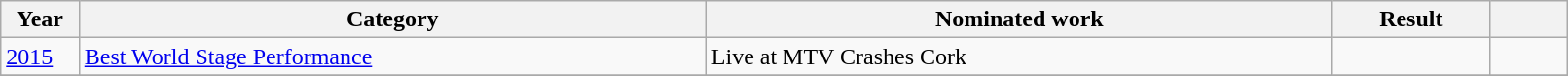<table class="wikitable" style="width:85%;">
<tr>
<th width=5%>Year</th>
<th style="width:40%;">Category</th>
<th style="width:40%;">Nominated work</th>
<th style="width:10%;">Result</th>
<th width=5%></th>
</tr>
<tr>
<td><a href='#'>2015</a></td>
<td><a href='#'>Best World Stage Performance</a></td>
<td>Live at MTV Crashes Cork</td>
<td></td>
<td></td>
</tr>
<tr>
</tr>
</table>
